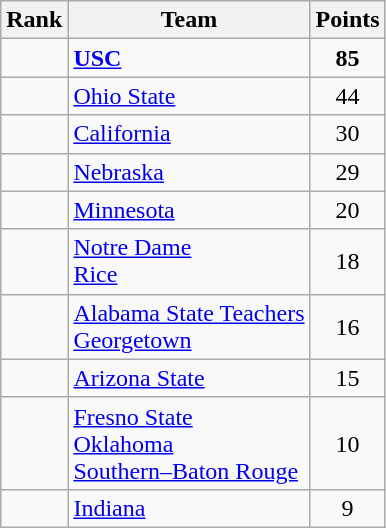<table class="wikitable sortable" style="text-align:center">
<tr>
<th>Rank</th>
<th>Team</th>
<th>Points</th>
</tr>
<tr>
<td></td>
<td align=left><strong><a href='#'>USC</a></strong></td>
<td><strong>85</strong></td>
</tr>
<tr>
<td></td>
<td align=left><a href='#'>Ohio State</a></td>
<td>44</td>
</tr>
<tr>
<td></td>
<td align=left><a href='#'>California</a></td>
<td>30</td>
</tr>
<tr>
<td></td>
<td align=left><a href='#'>Nebraska</a></td>
<td>29</td>
</tr>
<tr>
<td></td>
<td align=left><a href='#'>Minnesota</a></td>
<td>20</td>
</tr>
<tr>
<td></td>
<td align=left><a href='#'>Notre Dame</a><br><a href='#'>Rice</a></td>
<td>18</td>
</tr>
<tr>
<td></td>
<td align=left><a href='#'>Alabama State Teachers</a><br><a href='#'>Georgetown</a></td>
<td>16</td>
</tr>
<tr>
<td></td>
<td align=left><a href='#'>Arizona State</a></td>
<td>15</td>
</tr>
<tr>
<td></td>
<td align=left><a href='#'>Fresno State</a><br><a href='#'>Oklahoma</a><br><a href='#'>Southern–Baton Rouge</a></td>
<td>10</td>
</tr>
<tr>
<td></td>
<td align=left><a href='#'>Indiana</a></td>
<td>9</td>
</tr>
</table>
